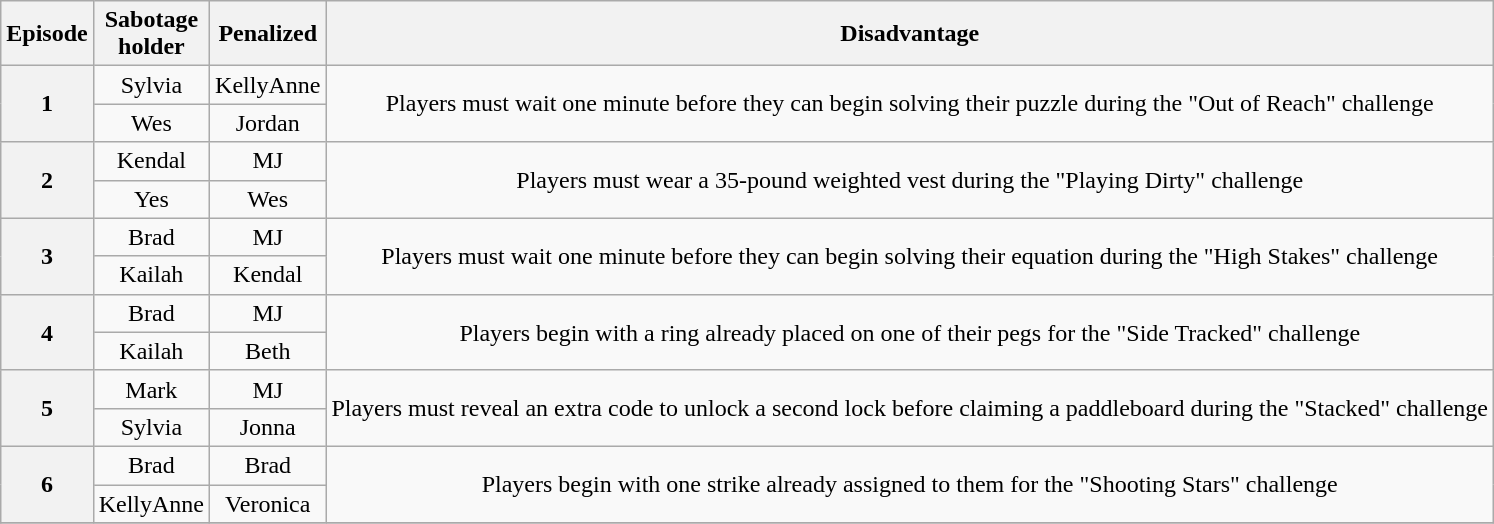<table class="wikitable" style="text-align:center">
<tr>
<th>Episode</th>
<th>Sabotage<br>holder</th>
<th>Penalized</th>
<th>Disadvantage</th>
</tr>
<tr>
<th rowspan=2>1</th>
<td>Sylvia</td>
<td>KellyAnne</td>
<td rowspan="2">Players must wait one minute before they can begin solving their puzzle during the "Out of Reach" challenge</td>
</tr>
<tr>
<td>Wes</td>
<td>Jordan</td>
</tr>
<tr>
<th rowspan=2>2</th>
<td>Kendal</td>
<td>MJ</td>
<td rowspan="2">Players must wear a 35-pound weighted vest during the "Playing Dirty" challenge</td>
</tr>
<tr>
<td>Yes</td>
<td>Wes</td>
</tr>
<tr>
<th rowspan=2>3</th>
<td>Brad</td>
<td>MJ</td>
<td rowspan="2">Players must wait one minute before they can begin solving their equation during the "High Stakes" challenge</td>
</tr>
<tr>
<td>Kailah</td>
<td>Kendal</td>
</tr>
<tr>
<th rowspan=2>4</th>
<td>Brad</td>
<td>MJ</td>
<td rowspan="2">Players begin with a ring already placed on one of their pegs for the "Side Tracked" challenge</td>
</tr>
<tr>
<td>Kailah</td>
<td>Beth</td>
</tr>
<tr>
<th rowspan=2>5</th>
<td>Mark</td>
<td>MJ</td>
<td rowspan="2">Players must reveal an extra code to unlock a second lock before claiming a paddleboard during the "Stacked" challenge</td>
</tr>
<tr>
<td>Sylvia</td>
<td>Jonna</td>
</tr>
<tr>
<th rowspan=2>6</th>
<td>Brad</td>
<td>Brad</td>
<td rowspan="2">Players begin with one strike already assigned to them for the "Shooting Stars" challenge</td>
</tr>
<tr>
<td>KellyAnne</td>
<td>Veronica</td>
</tr>
<tr>
</tr>
</table>
